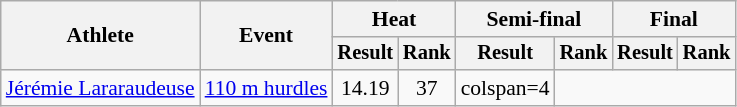<table class=wikitable style=font-size:90%>
<tr>
<th rowspan=2>Athlete</th>
<th rowspan=2>Event</th>
<th colspan=2>Heat</th>
<th colspan=2>Semi-final</th>
<th colspan=2>Final</th>
</tr>
<tr style=font-size:95%>
<th>Result</th>
<th>Rank</th>
<th>Result</th>
<th>Rank</th>
<th>Result</th>
<th>Rank</th>
</tr>
<tr align=center>
<td align=left><a href='#'>Jérémie Lararaudeuse</a></td>
<td align=left><a href='#'>110 m hurdles</a></td>
<td>14.19</td>
<td>37</td>
<td>colspan=4 </td>
</tr>
</table>
